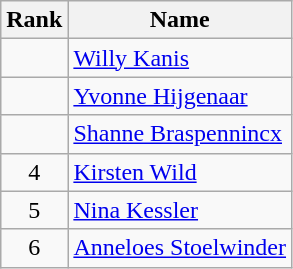<table class="wikitable sortable" style="text-align:center">
<tr>
<th>Rank</th>
<th>Name</th>
</tr>
<tr>
<td></td>
<td align=left><a href='#'>Willy Kanis</a></td>
</tr>
<tr>
<td></td>
<td align=left><a href='#'>Yvonne Hijgenaar</a></td>
</tr>
<tr>
<td></td>
<td align=left><a href='#'>Shanne Braspennincx</a></td>
</tr>
<tr>
<td>4</td>
<td align=left><a href='#'>Kirsten Wild</a></td>
</tr>
<tr>
<td>5</td>
<td align=left><a href='#'>Nina Kessler</a></td>
</tr>
<tr>
<td>6</td>
<td align=left><a href='#'>Anneloes Stoelwinder</a></td>
</tr>
</table>
